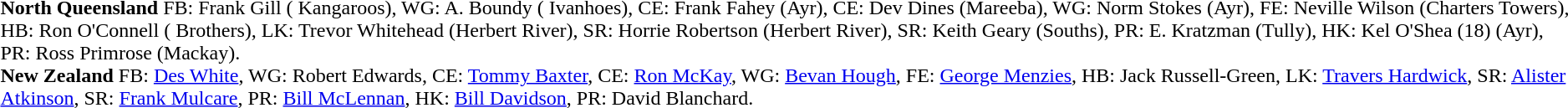<table width="100%" class="mw-collapsible mw-collapsed">
<tr>
<td valign="top" width="50%"><br><strong>North Queensland</strong> FB: Frank Gill ( Kangaroos), WG: A. Boundy ( Ivanhoes), CE: Frank Fahey (Ayr), CE: Dev Dines (Mareeba), WG: Norm Stokes (Ayr), FE: Neville Wilson (Charters Towers), HB: Ron O'Connell ( Brothers), LK: Trevor Whitehead (Herbert River), SR: Horrie Robertson (Herbert River), SR: Keith Geary (Souths), PR: E. Kratzman (Tully), HK: Kel O'Shea (18) (Ayr), PR: Ross Primrose (Mackay).<br> 
<strong>New Zealand</strong> FB: <a href='#'>Des White</a>, WG: Robert Edwards, CE: <a href='#'>Tommy Baxter</a>, CE: <a href='#'>Ron McKay</a>, WG: <a href='#'>Bevan Hough</a>, FE: <a href='#'>George Menzies</a>, HB: Jack Russell-Green, LK: <a href='#'>Travers Hardwick</a>, SR: <a href='#'>Alister Atkinson</a>, SR: <a href='#'>Frank Mulcare</a>, PR: <a href='#'>Bill McLennan</a>, HK: <a href='#'>Bill Davidson</a>, PR: David Blanchard.</td>
</tr>
</table>
